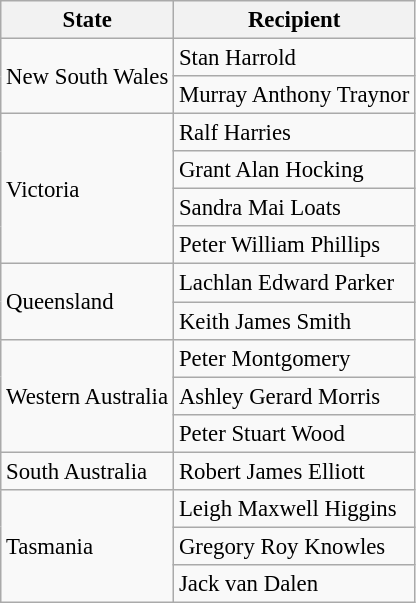<table class="wikitable" style="font-size:95%;">
<tr>
<th>State</th>
<th>Recipient</th>
</tr>
<tr>
<td rowspan=2>New South Wales</td>
<td>Stan Harrold</td>
</tr>
<tr>
<td>Murray Anthony Traynor </td>
</tr>
<tr>
<td rowspan=4>Victoria</td>
<td>Ralf Harries</td>
</tr>
<tr>
<td>Grant Alan Hocking</td>
</tr>
<tr>
<td>Sandra Mai Loats</td>
</tr>
<tr>
<td>Peter William Phillips</td>
</tr>
<tr>
<td rowspan=2>Queensland</td>
<td>Lachlan Edward Parker</td>
</tr>
<tr>
<td>Keith James Smith</td>
</tr>
<tr>
<td rowspan=3>Western Australia</td>
<td>Peter Montgomery</td>
</tr>
<tr>
<td>Ashley Gerard Morris</td>
</tr>
<tr>
<td>Peter Stuart Wood</td>
</tr>
<tr>
<td>South Australia</td>
<td>Robert James Elliott</td>
</tr>
<tr>
<td rowspan=3>Tasmania</td>
<td>Leigh Maxwell Higgins </td>
</tr>
<tr>
<td>Gregory Roy Knowles</td>
</tr>
<tr>
<td>Jack van Dalen</td>
</tr>
</table>
